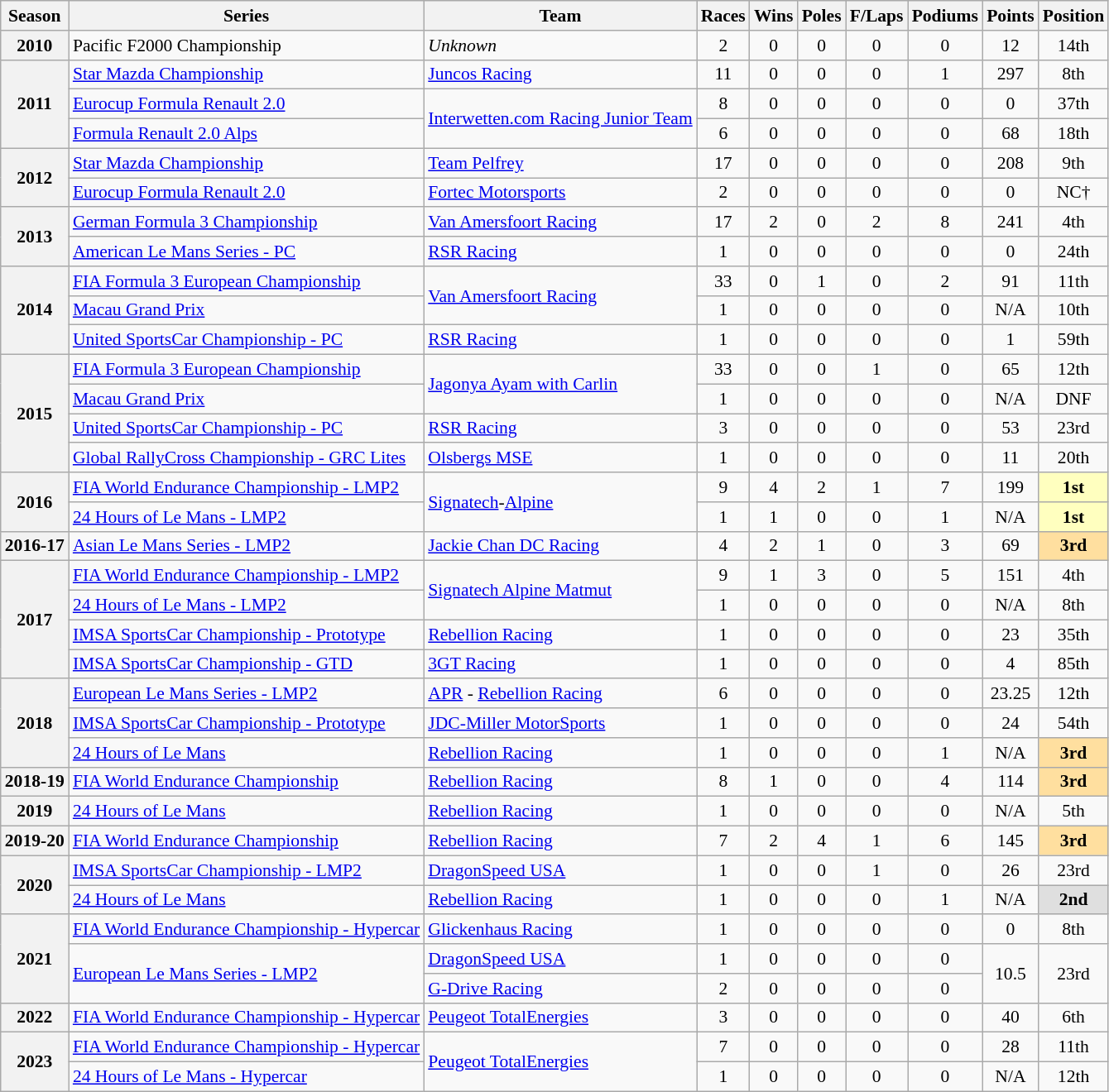<table class="wikitable" style="font-size: 90%; text-align:center">
<tr>
<th>Season</th>
<th>Series</th>
<th>Team</th>
<th>Races</th>
<th>Wins</th>
<th>Poles</th>
<th>F/Laps</th>
<th>Podiums</th>
<th>Points</th>
<th>Position</th>
</tr>
<tr>
<th>2010</th>
<td align=left>Pacific F2000 Championship</td>
<td align=left><em>Unknown</em></td>
<td>2</td>
<td>0</td>
<td>0</td>
<td>0</td>
<td>0</td>
<td>12</td>
<td>14th</td>
</tr>
<tr>
<th rowspan=3>2011</th>
<td align=left><a href='#'>Star Mazda Championship</a></td>
<td align=left><a href='#'>Juncos Racing</a></td>
<td>11</td>
<td>0</td>
<td>0</td>
<td>0</td>
<td>1</td>
<td>297</td>
<td>8th</td>
</tr>
<tr>
<td align=left><a href='#'>Eurocup Formula Renault 2.0</a></td>
<td rowspan=2 align=left><a href='#'>Interwetten.com Racing Junior Team</a></td>
<td>8</td>
<td>0</td>
<td>0</td>
<td>0</td>
<td>0</td>
<td>0</td>
<td>37th</td>
</tr>
<tr>
<td align=left><a href='#'>Formula Renault 2.0 Alps</a></td>
<td>6</td>
<td>0</td>
<td>0</td>
<td>0</td>
<td>0</td>
<td>68</td>
<td>18th</td>
</tr>
<tr>
<th rowspan=2>2012</th>
<td align=left><a href='#'>Star Mazda Championship</a></td>
<td align=left><a href='#'>Team Pelfrey</a></td>
<td>17</td>
<td>0</td>
<td>0</td>
<td>0</td>
<td>0</td>
<td>208</td>
<td>9th</td>
</tr>
<tr>
<td align=left><a href='#'>Eurocup Formula Renault 2.0</a></td>
<td align=left><a href='#'>Fortec Motorsports</a></td>
<td>2</td>
<td>0</td>
<td>0</td>
<td>0</td>
<td>0</td>
<td>0</td>
<td>NC†</td>
</tr>
<tr>
<th rowspan=2>2013</th>
<td align=left><a href='#'>German Formula 3 Championship</a></td>
<td align=left><a href='#'>Van Amersfoort Racing</a></td>
<td>17</td>
<td>2</td>
<td>0</td>
<td>2</td>
<td>8</td>
<td>241</td>
<td>4th</td>
</tr>
<tr>
<td align=left><a href='#'>American Le Mans Series - PC</a></td>
<td align=left><a href='#'>RSR Racing</a></td>
<td>1</td>
<td>0</td>
<td>0</td>
<td>0</td>
<td>0</td>
<td>0</td>
<td>24th</td>
</tr>
<tr>
<th rowspan=3>2014</th>
<td align=left><a href='#'>FIA Formula 3 European Championship</a></td>
<td rowspan=2 align=left><a href='#'>Van Amersfoort Racing</a></td>
<td>33</td>
<td>0</td>
<td>1</td>
<td>0</td>
<td>2</td>
<td>91</td>
<td>11th</td>
</tr>
<tr>
<td align=left><a href='#'>Macau Grand Prix</a></td>
<td>1</td>
<td>0</td>
<td>0</td>
<td>0</td>
<td>0</td>
<td>N/A</td>
<td>10th</td>
</tr>
<tr>
<td align=left><a href='#'>United SportsCar Championship - PC</a></td>
<td align=left><a href='#'>RSR Racing</a></td>
<td>1</td>
<td>0</td>
<td>0</td>
<td>0</td>
<td>0</td>
<td>1</td>
<td>59th</td>
</tr>
<tr>
<th rowspan=4>2015</th>
<td align=left><a href='#'>FIA Formula 3 European Championship</a></td>
<td align=left rowspan=2><a href='#'>Jagonya Ayam with Carlin</a></td>
<td>33</td>
<td>0</td>
<td>0</td>
<td>1</td>
<td>0</td>
<td>65</td>
<td>12th</td>
</tr>
<tr>
<td align=left><a href='#'>Macau Grand Prix</a></td>
<td>1</td>
<td>0</td>
<td>0</td>
<td>0</td>
<td>0</td>
<td>N/A</td>
<td>DNF</td>
</tr>
<tr>
<td align=left><a href='#'>United SportsCar Championship - PC</a></td>
<td align=left><a href='#'>RSR Racing</a></td>
<td>3</td>
<td>0</td>
<td>0</td>
<td>0</td>
<td>0</td>
<td>53</td>
<td>23rd</td>
</tr>
<tr>
<td align=left><a href='#'>Global RallyCross Championship - GRC Lites</a></td>
<td align=left><a href='#'>Olsbergs MSE</a></td>
<td>1</td>
<td>0</td>
<td>0</td>
<td>0</td>
<td>0</td>
<td>11</td>
<td>20th</td>
</tr>
<tr>
<th rowspan=2>2016</th>
<td align=left><a href='#'>FIA World Endurance Championship - LMP2</a></td>
<td align=left rowspan=2><a href='#'>Signatech</a>-<a href='#'>Alpine</a></td>
<td>9</td>
<td>4</td>
<td>2</td>
<td>1</td>
<td>7</td>
<td>199</td>
<td style="background:#FFFFBF;"><strong>1st</strong></td>
</tr>
<tr>
<td align=left><a href='#'>24 Hours of Le Mans - LMP2</a></td>
<td>1</td>
<td>1</td>
<td>0</td>
<td>0</td>
<td>1</td>
<td>N/A</td>
<td style="background:#FFFFBF;"><strong>1st</strong></td>
</tr>
<tr>
<th>2016-17</th>
<td align=left><a href='#'>Asian Le Mans Series - LMP2</a></td>
<td align=left><a href='#'>Jackie Chan DC Racing</a></td>
<td>4</td>
<td>2</td>
<td>1</td>
<td>0</td>
<td>3</td>
<td>69</td>
<td style="background:#FFDF9F;"><strong>3rd</strong></td>
</tr>
<tr>
<th rowspan=4>2017</th>
<td align=left><a href='#'>FIA World Endurance Championship - LMP2</a></td>
<td align=left rowspan=2><a href='#'>Signatech Alpine Matmut</a></td>
<td>9</td>
<td>1</td>
<td>3</td>
<td>0</td>
<td>5</td>
<td>151</td>
<td>4th</td>
</tr>
<tr>
<td align=left><a href='#'>24 Hours of Le Mans - LMP2</a></td>
<td>1</td>
<td>0</td>
<td>0</td>
<td>0</td>
<td>0</td>
<td>N/A</td>
<td>8th</td>
</tr>
<tr>
<td align="left"><a href='#'>IMSA SportsCar Championship - Prototype</a></td>
<td align="left"><a href='#'>Rebellion Racing</a></td>
<td>1</td>
<td>0</td>
<td>0</td>
<td>0</td>
<td>0</td>
<td>23</td>
<td>35th</td>
</tr>
<tr>
<td align="left"><a href='#'>IMSA SportsCar Championship - GTD</a></td>
<td align="left"><a href='#'>3GT Racing</a></td>
<td>1</td>
<td>0</td>
<td>0</td>
<td>0</td>
<td>0</td>
<td>4</td>
<td>85th</td>
</tr>
<tr>
<th rowspan=3>2018</th>
<td align="left"><a href='#'>European Le Mans Series - LMP2</a></td>
<td align="left"><a href='#'>APR</a> - <a href='#'>Rebellion Racing</a></td>
<td>6</td>
<td>0</td>
<td>0</td>
<td>0</td>
<td>0</td>
<td>23.25</td>
<td>12th</td>
</tr>
<tr>
<td align=left><a href='#'>IMSA SportsCar Championship - Prototype</a></td>
<td align=left><a href='#'>JDC-Miller MotorSports</a></td>
<td>1</td>
<td>0</td>
<td>0</td>
<td>0</td>
<td>0</td>
<td>24</td>
<td>54th</td>
</tr>
<tr>
<td align=left><a href='#'>24 Hours of Le Mans</a></td>
<td align=left><a href='#'>Rebellion Racing</a></td>
<td>1</td>
<td>0</td>
<td>0</td>
<td>0</td>
<td>1</td>
<td>N/A</td>
<td style="background:#FFDF9F;"><strong>3rd</strong></td>
</tr>
<tr>
<th>2018-19</th>
<td align=left><a href='#'>FIA World Endurance Championship</a></td>
<td align=left><a href='#'>Rebellion Racing</a></td>
<td>8</td>
<td>1</td>
<td>0</td>
<td>0</td>
<td>4</td>
<td>114</td>
<td style="background:#FFDF9F;"><strong>3rd</strong></td>
</tr>
<tr>
<th>2019</th>
<td align=left><a href='#'>24 Hours of Le Mans</a></td>
<td align=left><a href='#'>Rebellion Racing</a></td>
<td>1</td>
<td>0</td>
<td>0</td>
<td>0</td>
<td>0</td>
<td>N/A</td>
<td>5th</td>
</tr>
<tr>
<th>2019-20</th>
<td align=left><a href='#'>FIA World Endurance Championship</a></td>
<td align=left><a href='#'>Rebellion Racing</a></td>
<td>7</td>
<td>2</td>
<td>4</td>
<td>1</td>
<td>6</td>
<td>145</td>
<td style="background:#FFDF9F;"><strong>3rd</strong></td>
</tr>
<tr>
<th rowspan=2>2020</th>
<td align=left><a href='#'>IMSA SportsCar Championship - LMP2</a></td>
<td align=left><a href='#'>DragonSpeed USA</a></td>
<td>1</td>
<td>0</td>
<td>0</td>
<td>1</td>
<td>0</td>
<td>26</td>
<td>23rd</td>
</tr>
<tr>
<td align=left><a href='#'>24 Hours of Le Mans</a></td>
<td align=left><a href='#'>Rebellion Racing</a></td>
<td>1</td>
<td>0</td>
<td>0</td>
<td>0</td>
<td>1</td>
<td>N/A</td>
<td style="background:#DFDFDF;"><strong>2nd</strong></td>
</tr>
<tr>
<th rowspan=3>2021</th>
<td align=left><a href='#'>FIA World Endurance Championship - Hypercar</a></td>
<td align=left><a href='#'>Glickenhaus Racing</a></td>
<td>1</td>
<td>0</td>
<td>0</td>
<td>0</td>
<td>0</td>
<td>0</td>
<td>8th</td>
</tr>
<tr>
<td align=left rowspan=2><a href='#'>European Le Mans Series - LMP2</a></td>
<td align=left><a href='#'>DragonSpeed USA</a></td>
<td>1</td>
<td>0</td>
<td>0</td>
<td>0</td>
<td>0</td>
<td rowspan=2>10.5</td>
<td rowspan=2>23rd</td>
</tr>
<tr>
<td align=left><a href='#'>G-Drive Racing</a></td>
<td>2</td>
<td>0</td>
<td>0</td>
<td>0</td>
<td>0</td>
</tr>
<tr>
<th>2022</th>
<td align=left><a href='#'>FIA World Endurance Championship - Hypercar</a></td>
<td align=left><a href='#'>Peugeot TotalEnergies</a></td>
<td>3</td>
<td>0</td>
<td>0</td>
<td>0</td>
<td>0</td>
<td>40</td>
<td>6th</td>
</tr>
<tr>
<th rowspan="2">2023</th>
<td align=left><a href='#'>FIA World Endurance Championship - Hypercar</a></td>
<td rowspan="2" align="left"><a href='#'>Peugeot TotalEnergies</a></td>
<td>7</td>
<td>0</td>
<td>0</td>
<td>0</td>
<td>0</td>
<td>28</td>
<td>11th</td>
</tr>
<tr>
<td align=left><a href='#'>24 Hours of Le Mans - Hypercar</a></td>
<td>1</td>
<td>0</td>
<td>0</td>
<td>0</td>
<td>0</td>
<td>N/A</td>
<td>12th</td>
</tr>
</table>
